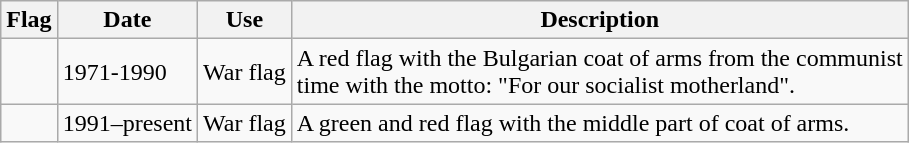<table class="wikitable">
<tr>
<th>Flag</th>
<th>Date</th>
<th>Use</th>
<th>Description</th>
</tr>
<tr>
<td></td>
<td>1971-1990</td>
<td>War flag</td>
<td>A red flag with the Bulgarian coat of arms from the communist<br>time with the motto: "For our socialist motherland".</td>
</tr>
<tr>
<td></td>
<td>1991–present</td>
<td>War flag</td>
<td>A green and red flag with the middle part of coat of arms.</td>
</tr>
</table>
